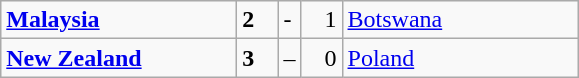<table class="wikitable">
<tr>
<td width=150> <strong><a href='#'>Malaysia</a></strong></td>
<td style="width:20px; text-align:left;"><strong>2</strong></td>
<td>-</td>
<td style="width:20px; text-align:right;">1</td>
<td width=150> <a href='#'>Botswana</a></td>
</tr>
<tr>
<td> <strong><a href='#'>New Zealand</a></strong></td>
<td style="text-align:left;"><strong>3</strong></td>
<td>–</td>
<td style="text-align:right;">0</td>
<td> <a href='#'>Poland</a></td>
</tr>
</table>
